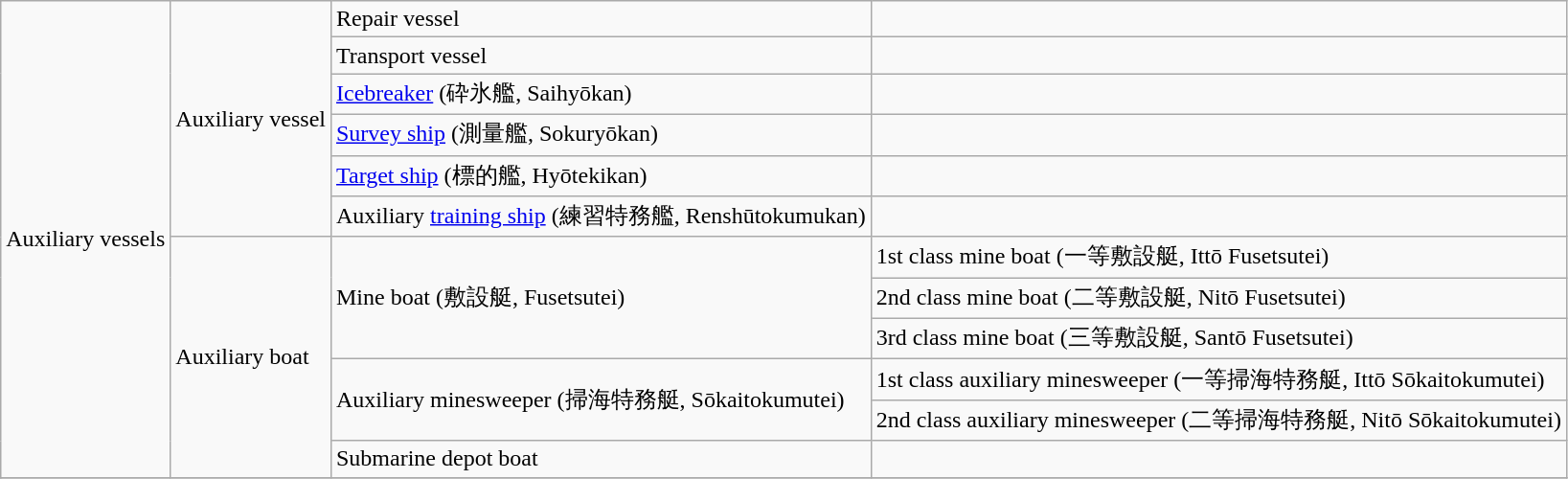<table class="wikitable">
<tr>
<td rowspan="12">Auxiliary vessels</td>
<td rowspan="6">Auxiliary vessel</td>
<td>Repair vessel</td>
<td></td>
</tr>
<tr>
<td>Transport vessel</td>
<td></td>
</tr>
<tr>
<td><a href='#'>Icebreaker</a> (砕氷艦, Saihyōkan)</td>
<td></td>
</tr>
<tr>
<td><a href='#'>Survey ship</a> (測量艦, Sokuryōkan)</td>
<td></td>
</tr>
<tr>
<td><a href='#'>Target ship</a> (標的艦, Hyōtekikan)</td>
<td></td>
</tr>
<tr>
<td>Auxiliary <a href='#'>training ship</a> (練習特務艦, Renshūtokumukan)</td>
<td></td>
</tr>
<tr>
<td rowspan="6">Auxiliary boat</td>
<td rowspan="3">Mine boat (敷設艇, Fusetsutei)</td>
<td>1st class mine boat (一等敷設艇, Ittō Fusetsutei)</td>
</tr>
<tr>
<td>2nd class mine boat (二等敷設艇, Nitō Fusetsutei)</td>
</tr>
<tr>
<td>3rd class mine boat (三等敷設艇, Santō Fusetsutei)</td>
</tr>
<tr>
<td rowspan="2">Auxiliary minesweeper (掃海特務艇, Sōkaitokumutei)</td>
<td>1st class auxiliary minesweeper (一等掃海特務艇, Ittō Sōkaitokumutei)</td>
</tr>
<tr>
<td>2nd class auxiliary minesweeper (二等掃海特務艇, Nitō Sōkaitokumutei)</td>
</tr>
<tr>
<td>Submarine depot boat</td>
<td></td>
</tr>
<tr>
</tr>
</table>
